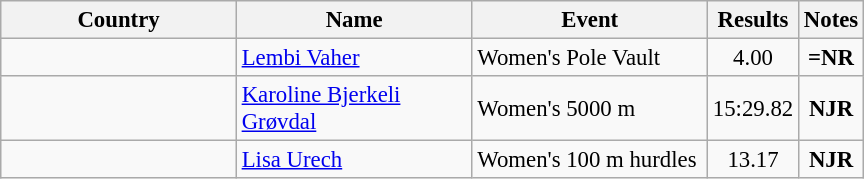<table class="wikitable" style="text-align: center; font-size:95%">
<tr>
<th width="150">Country</th>
<th width="150">Name</th>
<th width="150">Event</th>
<th width="25">Results</th>
<th width="25">Notes</th>
</tr>
<tr>
<td align="left"></td>
<td align="left"><a href='#'>Lembi Vaher</a></td>
<td align="left">Women's Pole Vault</td>
<td>4.00</td>
<td><strong>=NR</strong></td>
</tr>
<tr>
<td align="left"></td>
<td align="left"><a href='#'>Karoline Bjerkeli Grøvdal</a></td>
<td align="left">Women's 5000 m</td>
<td>15:29.82</td>
<td><strong>NJR</strong></td>
</tr>
<tr>
<td align="left"></td>
<td align="left"><a href='#'>Lisa Urech</a></td>
<td align="left">Women's 100 m hurdles</td>
<td>13.17</td>
<td><strong>NJR</strong></td>
</tr>
</table>
